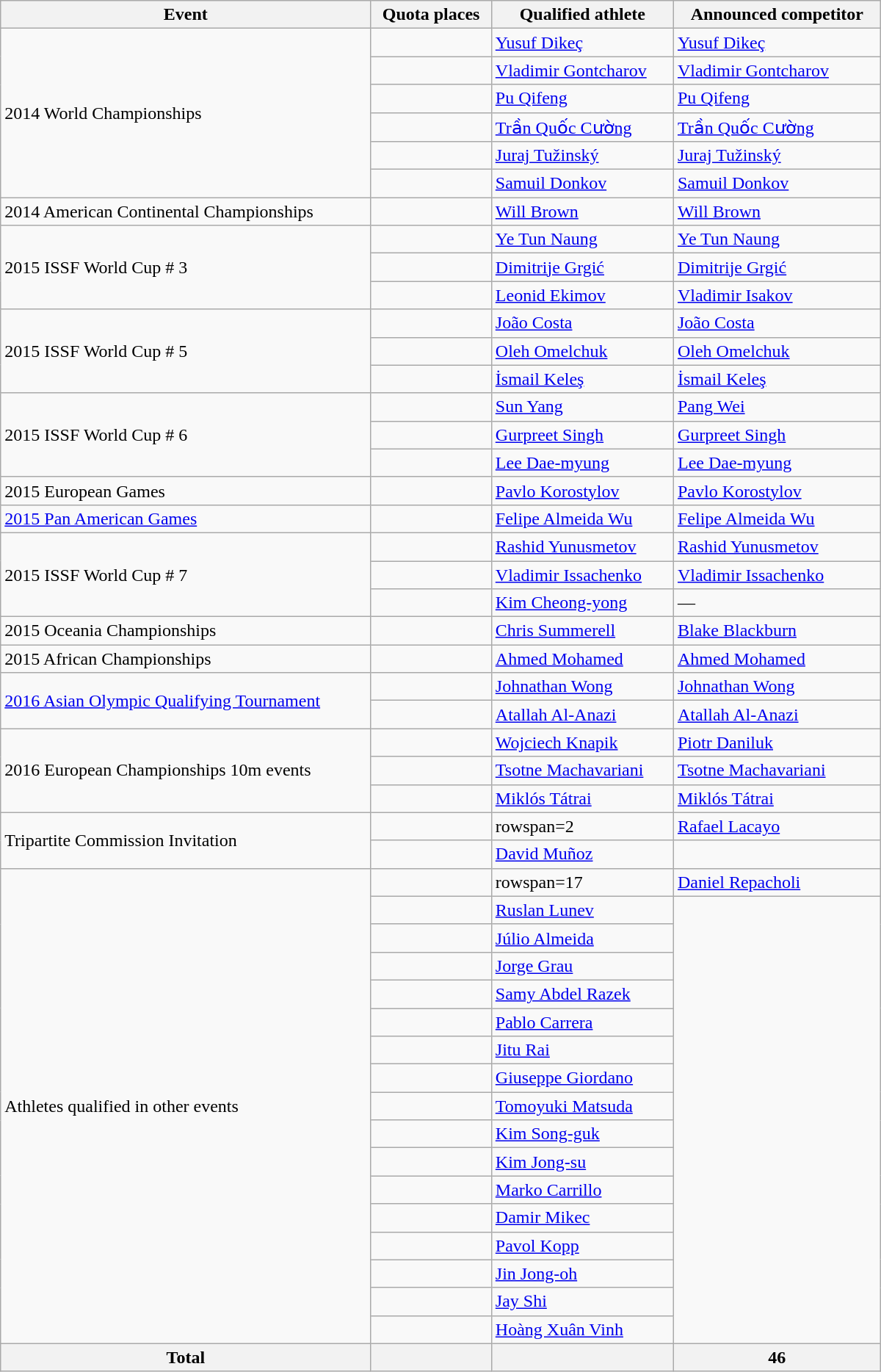<table class=wikitable style="text-align:left" width=800>
<tr>
<th>Event</th>
<th>Quota places</th>
<th>Qualified athlete</th>
<th>Announced competitor</th>
</tr>
<tr>
<td rowspan="6">2014 World Championships</td>
<td></td>
<td><a href='#'>Yusuf Dikeç</a></td>
<td><a href='#'>Yusuf Dikeç</a></td>
</tr>
<tr>
<td></td>
<td><a href='#'>Vladimir Gontcharov</a></td>
<td><a href='#'>Vladimir Gontcharov</a></td>
</tr>
<tr>
<td></td>
<td><a href='#'>Pu Qifeng</a></td>
<td><a href='#'>Pu Qifeng</a></td>
</tr>
<tr>
<td></td>
<td><a href='#'>Trần Quốc Cường</a></td>
<td><a href='#'>Trần Quốc Cường</a></td>
</tr>
<tr>
<td></td>
<td><a href='#'>Juraj Tužinský</a></td>
<td><a href='#'>Juraj Tužinský</a></td>
</tr>
<tr>
<td></td>
<td><a href='#'>Samuil Donkov</a></td>
<td><a href='#'>Samuil Donkov</a></td>
</tr>
<tr>
<td>2014 American Continental Championships</td>
<td></td>
<td><a href='#'>Will Brown</a></td>
<td><a href='#'>Will Brown</a></td>
</tr>
<tr>
<td rowspan="3">2015 ISSF World Cup # 3</td>
<td></td>
<td><a href='#'>Ye Tun Naung</a></td>
<td><a href='#'>Ye Tun Naung</a></td>
</tr>
<tr>
<td></td>
<td><a href='#'>Dimitrije Grgić</a></td>
<td><a href='#'>Dimitrije Grgić</a></td>
</tr>
<tr>
<td></td>
<td><a href='#'>Leonid Ekimov</a></td>
<td><a href='#'>Vladimir Isakov</a></td>
</tr>
<tr>
<td rowspan="3">2015 ISSF World Cup # 5</td>
<td></td>
<td><a href='#'>João Costa</a></td>
<td><a href='#'>João Costa</a></td>
</tr>
<tr>
<td></td>
<td><a href='#'>Oleh Omelchuk</a></td>
<td><a href='#'>Oleh Omelchuk</a></td>
</tr>
<tr>
<td></td>
<td><a href='#'>İsmail Keleş</a></td>
<td><a href='#'>İsmail Keleş</a></td>
</tr>
<tr>
<td rowspan="3">2015 ISSF World Cup # 6</td>
<td></td>
<td><a href='#'>Sun Yang</a></td>
<td><a href='#'>Pang Wei</a></td>
</tr>
<tr>
<td></td>
<td><a href='#'>Gurpreet Singh</a></td>
<td><a href='#'>Gurpreet Singh</a></td>
</tr>
<tr>
<td></td>
<td><a href='#'>Lee Dae-myung</a></td>
<td><a href='#'>Lee Dae-myung</a></td>
</tr>
<tr>
<td rowspan="1">2015 European Games</td>
<td></td>
<td><a href='#'>Pavlo Korostylov</a></td>
<td><a href='#'>Pavlo Korostylov</a></td>
</tr>
<tr>
<td rowspan="1"><a href='#'>2015 Pan American Games</a></td>
<td></td>
<td><a href='#'>Felipe Almeida Wu</a></td>
<td><a href='#'>Felipe Almeida Wu</a></td>
</tr>
<tr>
<td rowspan="3">2015 ISSF World Cup # 7</td>
<td></td>
<td><a href='#'>Rashid Yunusmetov</a></td>
<td><a href='#'>Rashid Yunusmetov</a></td>
</tr>
<tr>
<td></td>
<td><a href='#'>Vladimir Issachenko</a></td>
<td><a href='#'>Vladimir Issachenko</a></td>
</tr>
<tr>
<td></td>
<td><a href='#'>Kim Cheong-yong</a></td>
<td>—</td>
</tr>
<tr>
<td rowspan="1">2015 Oceania Championships</td>
<td></td>
<td><a href='#'>Chris Summerell</a></td>
<td><a href='#'>Blake Blackburn</a></td>
</tr>
<tr>
<td rowspan="1">2015 African Championships</td>
<td></td>
<td><a href='#'>Ahmed Mohamed</a></td>
<td><a href='#'>Ahmed Mohamed</a></td>
</tr>
<tr>
<td rowspan="2"><a href='#'>2016 Asian Olympic Qualifying Tournament</a></td>
<td></td>
<td><a href='#'>Johnathan Wong</a></td>
<td><a href='#'>Johnathan Wong</a></td>
</tr>
<tr>
<td></td>
<td><a href='#'>Atallah Al-Anazi</a></td>
<td><a href='#'>Atallah Al-Anazi</a></td>
</tr>
<tr>
<td rowspan="3">2016 European Championships 10m events</td>
<td></td>
<td><a href='#'>Wojciech Knapik</a></td>
<td><a href='#'>Piotr Daniluk</a></td>
</tr>
<tr>
<td></td>
<td><a href='#'>Tsotne Machavariani</a></td>
<td><a href='#'>Tsotne Machavariani</a></td>
</tr>
<tr>
<td></td>
<td><a href='#'>Miklós Tátrai</a></td>
<td><a href='#'>Miklós Tátrai</a></td>
</tr>
<tr>
<td rowspan=2>Tripartite Commission Invitation</td>
<td></td>
<td>rowspan=2 </td>
<td><a href='#'>Rafael Lacayo</a></td>
</tr>
<tr>
<td></td>
<td><a href='#'>David Muñoz</a></td>
</tr>
<tr>
<td rowspan=17>Athletes qualified in other events</td>
<td></td>
<td>rowspan=17 </td>
<td><a href='#'>Daniel Repacholi</a></td>
</tr>
<tr>
<td></td>
<td><a href='#'>Ruslan Lunev</a></td>
</tr>
<tr>
<td></td>
<td><a href='#'>Júlio Almeida</a></td>
</tr>
<tr>
<td></td>
<td><a href='#'>Jorge Grau</a></td>
</tr>
<tr>
<td></td>
<td><a href='#'>Samy Abdel Razek</a></td>
</tr>
<tr>
<td></td>
<td><a href='#'>Pablo Carrera</a></td>
</tr>
<tr>
<td></td>
<td><a href='#'>Jitu Rai</a></td>
</tr>
<tr>
<td></td>
<td><a href='#'>Giuseppe Giordano</a></td>
</tr>
<tr>
<td></td>
<td><a href='#'>Tomoyuki Matsuda</a></td>
</tr>
<tr>
<td></td>
<td><a href='#'>Kim Song-guk</a></td>
</tr>
<tr>
<td></td>
<td><a href='#'>Kim Jong-su</a></td>
</tr>
<tr>
<td></td>
<td><a href='#'>Marko Carrillo</a></td>
</tr>
<tr>
<td></td>
<td><a href='#'>Damir Mikec</a></td>
</tr>
<tr>
<td></td>
<td><a href='#'>Pavol Kopp</a></td>
</tr>
<tr>
<td></td>
<td><a href='#'>Jin Jong-oh</a></td>
</tr>
<tr>
<td></td>
<td><a href='#'>Jay Shi</a></td>
</tr>
<tr>
<td></td>
<td><a href='#'>Hoàng Xuân Vinh</a></td>
</tr>
<tr>
<th>Total</th>
<th></th>
<th></th>
<th>46</th>
</tr>
</table>
